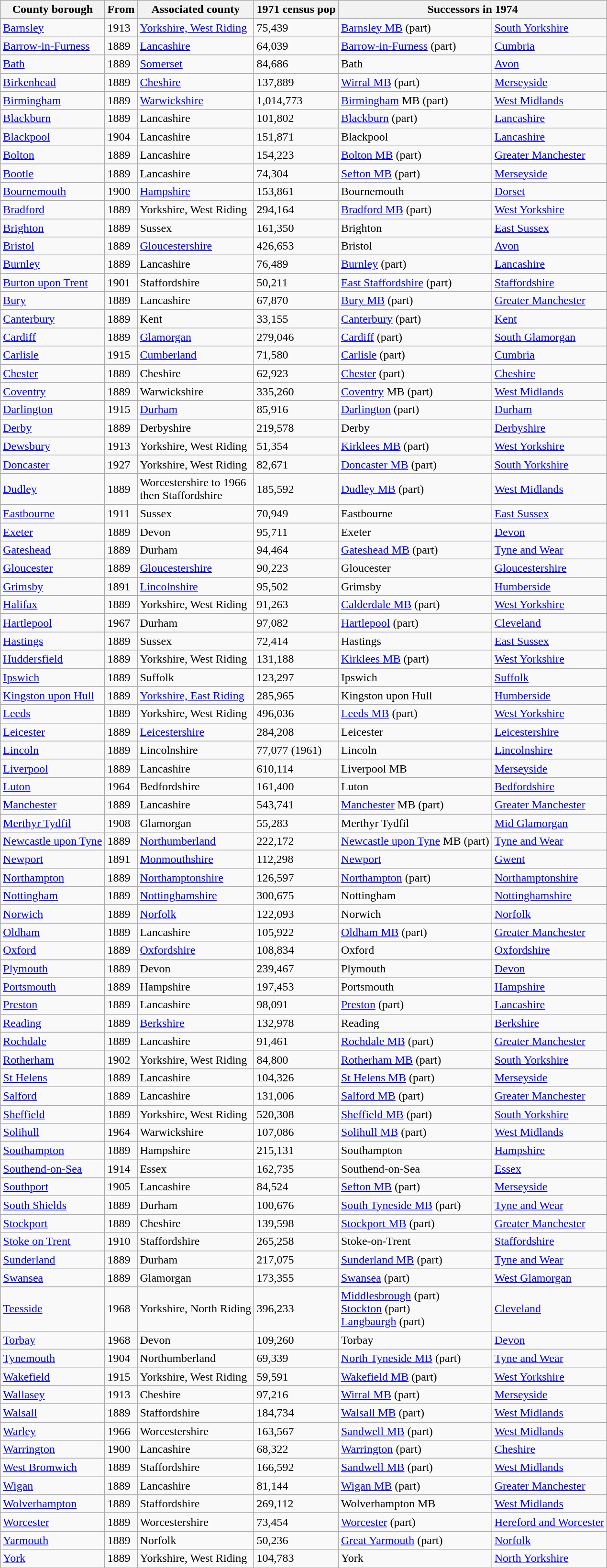<table class="wikitable sortable">
<tr>
<th>County borough</th>
<th>From</th>
<th>Associated county</th>
<th>1971 census pop</th>
<th colspan=2>Successors in 1974</th>
</tr>
<tr>
<td><a href='#'>Barnsley</a></td>
<td>1913</td>
<td><a href='#'>Yorkshire, West Riding</a></td>
<td>75,439</td>
<td><a href='#'>Barnsley MB</a> (part)</td>
<td><a href='#'>South Yorkshire</a></td>
</tr>
<tr>
<td><a href='#'>Barrow-in-Furness</a></td>
<td>1889</td>
<td><a href='#'>Lancashire</a></td>
<td>64,039</td>
<td><a href='#'>Barrow-in-Furness</a> (part)</td>
<td><a href='#'>Cumbria</a></td>
</tr>
<tr>
<td><a href='#'>Bath</a></td>
<td>1889</td>
<td><a href='#'>Somerset</a></td>
<td>84,686</td>
<td>Bath</td>
<td><a href='#'>Avon</a></td>
</tr>
<tr>
<td><a href='#'>Birkenhead</a></td>
<td>1889</td>
<td><a href='#'>Cheshire</a></td>
<td>137,889</td>
<td><a href='#'>Wirral MB</a> (part)</td>
<td><a href='#'>Merseyside</a></td>
</tr>
<tr>
<td><a href='#'>Birmingham</a></td>
<td>1889</td>
<td><a href='#'>Warwickshire</a></td>
<td>1,014,773</td>
<td><a href='#'>Birmingham</a> MB (part)</td>
<td><a href='#'>West Midlands</a></td>
</tr>
<tr>
<td><a href='#'>Blackburn</a></td>
<td>1889</td>
<td>Lancashire</td>
<td>101,802</td>
<td><a href='#'>Blackburn</a> (part)</td>
<td><a href='#'>Lancashire</a></td>
</tr>
<tr>
<td><a href='#'>Blackpool</a></td>
<td>1904</td>
<td>Lancashire</td>
<td>151,871</td>
<td>Blackpool</td>
<td><a href='#'>Lancashire</a></td>
</tr>
<tr>
<td><a href='#'>Bolton</a></td>
<td>1889</td>
<td>Lancashire</td>
<td>154,223</td>
<td><a href='#'>Bolton MB</a> (part)</td>
<td><a href='#'>Greater Manchester</a></td>
</tr>
<tr>
<td><a href='#'>Bootle</a></td>
<td>1889</td>
<td>Lancashire</td>
<td>74,304</td>
<td><a href='#'>Sefton MB</a> (part)</td>
<td><a href='#'>Merseyside</a></td>
</tr>
<tr>
<td><a href='#'>Bournemouth</a></td>
<td>1900</td>
<td><a href='#'>Hampshire</a></td>
<td>153,861</td>
<td>Bournemouth</td>
<td><a href='#'>Dorset</a></td>
</tr>
<tr>
<td><a href='#'>Bradford</a></td>
<td>1889</td>
<td>Yorkshire, West Riding</td>
<td>294,164</td>
<td><a href='#'>Bradford MB</a> (part)</td>
<td><a href='#'>West Yorkshire</a></td>
</tr>
<tr>
<td><a href='#'>Brighton</a></td>
<td>1889</td>
<td>Sussex</td>
<td>161,350</td>
<td>Brighton</td>
<td><a href='#'>East Sussex</a></td>
</tr>
<tr>
<td><a href='#'>Bristol</a></td>
<td>1889</td>
<td><a href='#'>Gloucestershire</a></td>
<td>426,653</td>
<td>Bristol</td>
<td><a href='#'>Avon</a></td>
</tr>
<tr>
<td><a href='#'>Burnley</a></td>
<td>1889</td>
<td>Lancashire</td>
<td>76,489</td>
<td><a href='#'>Burnley</a> (part)</td>
<td><a href='#'>Lancashire</a></td>
</tr>
<tr>
<td><a href='#'>Burton upon Trent</a></td>
<td>1901</td>
<td>Staffordshire</td>
<td>50,211</td>
<td><a href='#'>East Staffordshire</a> (part)</td>
<td><a href='#'>Staffordshire</a></td>
</tr>
<tr>
<td><a href='#'>Bury</a></td>
<td>1889</td>
<td>Lancashire</td>
<td>67,870</td>
<td><a href='#'>Bury MB</a> (part)</td>
<td><a href='#'>Greater Manchester</a></td>
</tr>
<tr>
<td><a href='#'>Canterbury</a></td>
<td>1889</td>
<td>Kent</td>
<td>33,155</td>
<td><a href='#'>Canterbury</a> (part)</td>
<td><a href='#'>Kent</a></td>
</tr>
<tr>
<td><a href='#'>Cardiff</a></td>
<td>1889</td>
<td><a href='#'>Glamorgan</a></td>
<td>279,046</td>
<td><a href='#'>Cardiff</a> (part)</td>
<td><a href='#'>South Glamorgan</a></td>
</tr>
<tr>
<td><a href='#'>Carlisle</a></td>
<td>1915</td>
<td><a href='#'>Cumberland</a></td>
<td>71,580</td>
<td><a href='#'>Carlisle</a> (part)</td>
<td><a href='#'>Cumbria</a></td>
</tr>
<tr>
<td><a href='#'>Chester</a></td>
<td>1889</td>
<td>Cheshire</td>
<td>62,923</td>
<td><a href='#'>Chester</a> (part)</td>
<td><a href='#'>Cheshire</a></td>
</tr>
<tr>
<td><a href='#'>Coventry</a></td>
<td>1889</td>
<td>Warwickshire</td>
<td>335,260</td>
<td><a href='#'>Coventry</a> MB (part)</td>
<td><a href='#'>West Midlands</a></td>
</tr>
<tr>
<td><a href='#'>Darlington</a></td>
<td>1915</td>
<td><a href='#'>Durham</a></td>
<td>85,916</td>
<td><a href='#'>Darlington</a> (part)</td>
<td><a href='#'>Durham</a></td>
</tr>
<tr>
<td><a href='#'>Derby</a></td>
<td>1889</td>
<td>Derbyshire</td>
<td>219,578</td>
<td>Derby</td>
<td><a href='#'>Derbyshire</a></td>
</tr>
<tr>
<td><a href='#'>Dewsbury</a></td>
<td>1913</td>
<td>Yorkshire, West Riding</td>
<td>51,354</td>
<td><a href='#'>Kirklees MB</a> (part)</td>
<td><a href='#'>West Yorkshire</a></td>
</tr>
<tr>
<td><a href='#'>Doncaster</a></td>
<td>1927</td>
<td>Yorkshire, West Riding</td>
<td>82,671</td>
<td><a href='#'>Doncaster MB</a> (part)</td>
<td><a href='#'>South Yorkshire</a></td>
</tr>
<tr>
<td><a href='#'>Dudley</a></td>
<td>1889</td>
<td>Worcestershire to 1966<br>then Staffordshire</td>
<td>185,592</td>
<td><a href='#'>Dudley MB</a> (part)</td>
<td><a href='#'>West Midlands</a></td>
</tr>
<tr>
<td><a href='#'>Eastbourne</a></td>
<td>1911</td>
<td>Sussex</td>
<td>70,949</td>
<td>Eastbourne</td>
<td><a href='#'>East Sussex</a></td>
</tr>
<tr>
<td><a href='#'>Exeter</a></td>
<td>1889</td>
<td>Devon</td>
<td>95,711</td>
<td>Exeter</td>
<td><a href='#'>Devon</a></td>
</tr>
<tr>
<td><a href='#'>Gateshead</a></td>
<td>1889</td>
<td>Durham</td>
<td>94,464</td>
<td><a href='#'>Gateshead MB</a> (part)</td>
<td><a href='#'>Tyne and Wear</a></td>
</tr>
<tr>
<td><a href='#'>Gloucester</a></td>
<td>1889</td>
<td><a href='#'>Gloucestershire</a></td>
<td>90,223</td>
<td>Gloucester</td>
<td><a href='#'>Gloucestershire</a></td>
</tr>
<tr>
<td><a href='#'>Grimsby</a></td>
<td>1891</td>
<td><a href='#'>Lincolnshire</a></td>
<td>95,502</td>
<td>Grimsby</td>
<td><a href='#'>Humberside</a></td>
</tr>
<tr>
<td><a href='#'>Halifax</a></td>
<td>1889</td>
<td>Yorkshire, West Riding</td>
<td>91,263</td>
<td><a href='#'>Calderdale MB</a> (part)</td>
<td><a href='#'>West Yorkshire</a></td>
</tr>
<tr>
<td><a href='#'>Hartlepool</a></td>
<td>1967</td>
<td>Durham</td>
<td>97,082</td>
<td><a href='#'>Hartlepool</a> (part)</td>
<td><a href='#'>Cleveland</a></td>
</tr>
<tr>
<td><a href='#'>Hastings</a></td>
<td>1889</td>
<td>Sussex</td>
<td>72,414</td>
<td>Hastings</td>
<td><a href='#'>East Sussex</a></td>
</tr>
<tr>
<td><a href='#'>Huddersfield</a></td>
<td>1889</td>
<td>Yorkshire, West Riding</td>
<td>131,188</td>
<td><a href='#'>Kirklees MB</a> (part)</td>
<td><a href='#'>West Yorkshire</a></td>
</tr>
<tr>
<td><a href='#'>Ipswich</a></td>
<td>1889</td>
<td>Suffolk</td>
<td>123,297</td>
<td>Ipswich</td>
<td><a href='#'>Suffolk</a></td>
</tr>
<tr>
<td><a href='#'>Kingston upon Hull</a></td>
<td>1889</td>
<td><a href='#'>Yorkshire, East Riding</a></td>
<td>285,965</td>
<td>Kingston upon Hull</td>
<td><a href='#'>Humberside</a></td>
</tr>
<tr>
<td><a href='#'>Leeds</a></td>
<td>1889</td>
<td>Yorkshire, West Riding</td>
<td>496,036</td>
<td><a href='#'>Leeds MB</a> (part)</td>
<td><a href='#'>West Yorkshire</a></td>
</tr>
<tr>
<td><a href='#'>Leicester</a></td>
<td>1889</td>
<td><a href='#'>Leicestershire</a></td>
<td>284,208</td>
<td>Leicester</td>
<td><a href='#'>Leicestershire</a></td>
</tr>
<tr>
<td><a href='#'>Lincoln</a></td>
<td>1889</td>
<td>Lincolnshire</td>
<td>77,077 (1961)</td>
<td>Lincoln</td>
<td><a href='#'>Lincolnshire</a></td>
</tr>
<tr>
<td><a href='#'>Liverpool</a></td>
<td>1889</td>
<td>Lancashire</td>
<td>610,114</td>
<td>Liverpool MB</td>
<td><a href='#'>Merseyside</a></td>
</tr>
<tr>
<td><a href='#'>Luton</a></td>
<td>1964</td>
<td>Bedfordshire</td>
<td>161,400</td>
<td>Luton</td>
<td><a href='#'>Bedfordshire</a></td>
</tr>
<tr>
<td><a href='#'>Manchester</a></td>
<td>1889</td>
<td>Lancashire</td>
<td>543,741</td>
<td><a href='#'>Manchester</a> MB (part)</td>
<td><a href='#'>Greater Manchester</a></td>
</tr>
<tr>
<td><a href='#'>Merthyr Tydfil</a></td>
<td>1908</td>
<td>Glamorgan</td>
<td>55,283</td>
<td>Merthyr Tydfil</td>
<td><a href='#'>Mid Glamorgan</a></td>
</tr>
<tr>
<td><a href='#'>Newcastle upon Tyne</a></td>
<td>1889</td>
<td><a href='#'>Northumberland</a></td>
<td>222,172</td>
<td><a href='#'>Newcastle upon Tyne</a> MB (part)</td>
<td><a href='#'>Tyne and Wear</a></td>
</tr>
<tr>
<td><a href='#'>Newport</a></td>
<td>1891</td>
<td><a href='#'>Monmouthshire</a></td>
<td>112,298</td>
<td><a href='#'>Newport</a></td>
<td><a href='#'>Gwent</a></td>
</tr>
<tr>
<td><a href='#'>Northampton</a></td>
<td>1889</td>
<td><a href='#'>Northamptonshire</a></td>
<td>126,597</td>
<td><a href='#'>Northampton</a> (part)</td>
<td><a href='#'>Northamptonshire</a></td>
</tr>
<tr>
<td><a href='#'>Nottingham</a></td>
<td>1889</td>
<td><a href='#'>Nottinghamshire</a></td>
<td>300,675</td>
<td>Nottingham</td>
<td><a href='#'>Nottinghamshire</a></td>
</tr>
<tr>
<td><a href='#'>Norwich</a></td>
<td>1889</td>
<td><a href='#'>Norfolk</a></td>
<td>122,093</td>
<td>Norwich</td>
<td><a href='#'>Norfolk</a></td>
</tr>
<tr>
<td><a href='#'>Oldham</a></td>
<td>1889</td>
<td>Lancashire</td>
<td>105,922</td>
<td><a href='#'>Oldham MB</a> (part)</td>
<td><a href='#'>Greater Manchester</a></td>
</tr>
<tr>
<td><a href='#'>Oxford</a></td>
<td>1889</td>
<td><a href='#'>Oxfordshire</a></td>
<td>108,834</td>
<td>Oxford</td>
<td><a href='#'>Oxfordshire</a></td>
</tr>
<tr>
<td><a href='#'>Plymouth</a></td>
<td>1889</td>
<td>Devon</td>
<td>239,467</td>
<td>Plymouth</td>
<td><a href='#'>Devon</a></td>
</tr>
<tr>
<td><a href='#'>Portsmouth</a></td>
<td>1889</td>
<td>Hampshire</td>
<td>197,453</td>
<td>Portsmouth</td>
<td><a href='#'>Hampshire</a></td>
</tr>
<tr>
<td><a href='#'>Preston</a></td>
<td>1889</td>
<td>Lancashire</td>
<td>98,091</td>
<td><a href='#'>Preston</a> (part)</td>
<td><a href='#'>Lancashire</a></td>
</tr>
<tr>
<td><a href='#'>Reading</a></td>
<td>1889</td>
<td><a href='#'>Berkshire</a></td>
<td>132,978</td>
<td>Reading</td>
<td><a href='#'>Berkshire</a></td>
</tr>
<tr>
<td><a href='#'>Rochdale</a></td>
<td>1889</td>
<td>Lancashire</td>
<td>91,461</td>
<td><a href='#'>Rochdale MB</a> (part)</td>
<td><a href='#'>Greater Manchester</a></td>
</tr>
<tr>
<td><a href='#'>Rotherham</a></td>
<td>1902</td>
<td>Yorkshire, West Riding</td>
<td>84,800</td>
<td><a href='#'>Rotherham MB</a> (part)</td>
<td><a href='#'>South Yorkshire</a></td>
</tr>
<tr>
<td><a href='#'>St Helens</a></td>
<td>1889</td>
<td>Lancashire</td>
<td>104,326</td>
<td><a href='#'>St Helens MB</a> (part)</td>
<td><a href='#'>Merseyside</a></td>
</tr>
<tr>
<td><a href='#'>Salford</a></td>
<td>1889</td>
<td>Lancashire</td>
<td>131,006</td>
<td><a href='#'>Salford MB</a> (part)</td>
<td><a href='#'>Greater Manchester</a></td>
</tr>
<tr>
<td><a href='#'>Sheffield</a></td>
<td>1889</td>
<td>Yorkshire, West Riding</td>
<td>520,308</td>
<td><a href='#'>Sheffield MB</a> (part)</td>
<td><a href='#'>South Yorkshire</a></td>
</tr>
<tr>
<td><a href='#'>Solihull</a></td>
<td>1964</td>
<td>Warwickshire</td>
<td>107,086</td>
<td><a href='#'>Solihull MB</a> (part)</td>
<td><a href='#'>West Midlands</a></td>
</tr>
<tr>
<td><a href='#'>Southampton</a></td>
<td>1889</td>
<td>Hampshire</td>
<td>215,131</td>
<td>Southampton</td>
<td><a href='#'>Hampshire</a></td>
</tr>
<tr>
<td><a href='#'>Southend-on-Sea</a></td>
<td>1914</td>
<td>Essex</td>
<td>162,735</td>
<td>Southend-on-Sea</td>
<td><a href='#'>Essex</a></td>
</tr>
<tr>
<td><a href='#'>Southport</a></td>
<td>1905</td>
<td>Lancashire</td>
<td>84,524</td>
<td><a href='#'>Sefton MB</a> (part)</td>
<td><a href='#'>Merseyside</a></td>
</tr>
<tr>
<td><a href='#'>South Shields</a></td>
<td>1889</td>
<td>Durham</td>
<td>100,676</td>
<td><a href='#'>South Tyneside MB</a> (part)</td>
<td><a href='#'>Tyne and Wear</a></td>
</tr>
<tr>
<td><a href='#'>Stockport</a></td>
<td>1889</td>
<td>Cheshire</td>
<td>139,598</td>
<td><a href='#'>Stockport MB</a> (part)</td>
<td><a href='#'>Greater Manchester</a></td>
</tr>
<tr>
<td><a href='#'>Stoke on Trent</a></td>
<td>1910</td>
<td>Staffordshire</td>
<td>265,258</td>
<td>Stoke-on-Trent</td>
<td><a href='#'>Staffordshire</a></td>
</tr>
<tr>
<td><a href='#'>Sunderland</a></td>
<td>1889</td>
<td>Durham</td>
<td>217,075</td>
<td><a href='#'>Sunderland MB</a> (part)</td>
<td><a href='#'>Tyne and Wear</a></td>
</tr>
<tr>
<td><a href='#'>Swansea</a></td>
<td>1889</td>
<td>Glamorgan</td>
<td>173,355</td>
<td><a href='#'>Swansea</a> (part)</td>
<td><a href='#'>West Glamorgan</a></td>
</tr>
<tr>
<td><a href='#'>Teesside</a></td>
<td>1968</td>
<td>Yorkshire, North Riding</td>
<td>396,233</td>
<td><a href='#'>Middlesbrough</a> (part)<br><a href='#'>Stockton</a> (part)<br><a href='#'>Langbaurgh</a> (part)</td>
<td><a href='#'>Cleveland</a></td>
</tr>
<tr>
<td><a href='#'>Torbay</a></td>
<td>1968</td>
<td>Devon</td>
<td>109,260</td>
<td>Torbay</td>
<td><a href='#'>Devon</a></td>
</tr>
<tr>
<td><a href='#'>Tynemouth</a></td>
<td>1904</td>
<td>Northumberland</td>
<td>69,339</td>
<td><a href='#'>North Tyneside MB</a> (part)</td>
<td><a href='#'>Tyne and Wear</a></td>
</tr>
<tr>
<td><a href='#'>Wakefield</a></td>
<td>1915</td>
<td>Yorkshire, West Riding</td>
<td>59,591</td>
<td><a href='#'>Wakefield MB</a> (part)</td>
<td><a href='#'>West Yorkshire</a></td>
</tr>
<tr>
<td><a href='#'>Wallasey</a></td>
<td>1913</td>
<td>Cheshire</td>
<td>97,216</td>
<td><a href='#'>Wirral MB</a> (part)</td>
<td><a href='#'>Merseyside</a></td>
</tr>
<tr>
<td><a href='#'>Walsall</a></td>
<td>1889</td>
<td>Staffordshire</td>
<td>184,734</td>
<td><a href='#'>Walsall MB</a> (part)</td>
<td><a href='#'>West Midlands</a></td>
</tr>
<tr>
<td><a href='#'>Warley</a></td>
<td>1966</td>
<td>Worcestershire</td>
<td>163,567</td>
<td><a href='#'>Sandwell MB</a> (part)</td>
<td><a href='#'>West Midlands</a></td>
</tr>
<tr>
<td><a href='#'>Warrington</a></td>
<td>1900</td>
<td>Lancashire</td>
<td>68,322</td>
<td><a href='#'>Warrington</a> (part)</td>
<td><a href='#'>Cheshire</a></td>
</tr>
<tr>
<td><a href='#'>West Bromwich</a></td>
<td>1889</td>
<td>Staffordshire</td>
<td>166,592</td>
<td><a href='#'>Sandwell MB</a> (part)</td>
<td><a href='#'>West Midlands</a></td>
</tr>
<tr>
<td><a href='#'>Wigan</a></td>
<td>1889</td>
<td>Lancashire</td>
<td>81,144</td>
<td><a href='#'>Wigan MB</a> (part)</td>
<td><a href='#'>Greater Manchester</a></td>
</tr>
<tr>
<td><a href='#'>Wolverhampton</a></td>
<td>1889</td>
<td>Staffordshire</td>
<td>269,112</td>
<td>Wolverhampton MB</td>
<td><a href='#'>West Midlands</a></td>
</tr>
<tr>
<td><a href='#'>Worcester</a></td>
<td>1889</td>
<td>Worcestershire</td>
<td>73,454</td>
<td><a href='#'>Worcester</a> (part)</td>
<td><a href='#'>Hereford and Worcester</a></td>
</tr>
<tr>
<td><a href='#'>Yarmouth</a></td>
<td>1889</td>
<td>Norfolk</td>
<td>50,236</td>
<td><a href='#'>Great Yarmouth</a> (part)</td>
<td><a href='#'>Norfolk</a></td>
</tr>
<tr>
<td><a href='#'>York</a></td>
<td>1889</td>
<td>Yorkshire, West Riding</td>
<td>104,783</td>
<td>York</td>
<td><a href='#'>North Yorkshire</a></td>
</tr>
</table>
